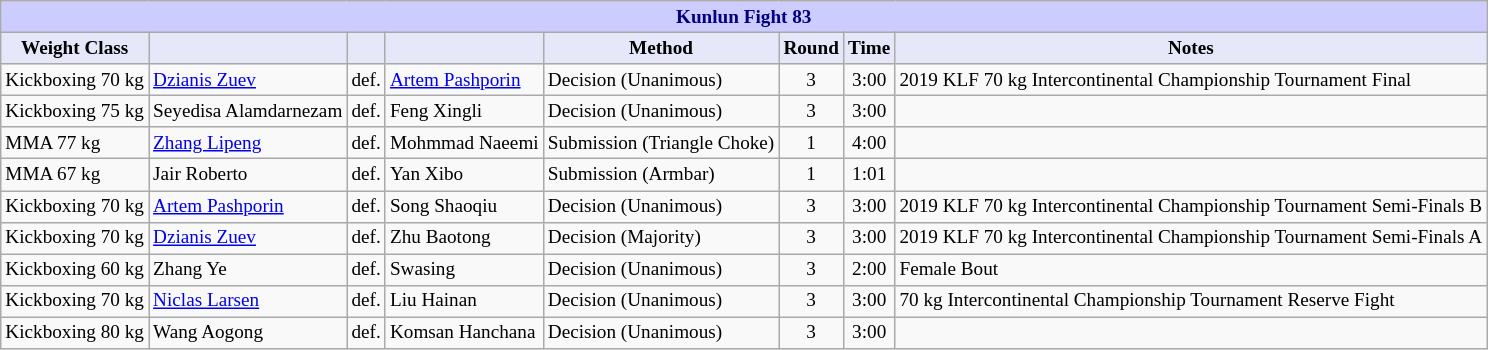<table class="wikitable" style="font-size: 80%;">
<tr>
<th colspan="8" style="background-color: #ccf; color: #000080; text-align: center;"><strong>Kunlun Fight 83</strong></th>
</tr>
<tr>
<th colspan="1" style="background-color: #E6E8FA; color: #000000; text-align: center;">Weight Class</th>
<th colspan="1" style="background-color: #E6E8FA; color: #000000; text-align: center;"></th>
<th colspan="1" style="background-color: #E6E8FA; color: #000000; text-align: center;"></th>
<th colspan="1" style="background-color: #E6E8FA; color: #000000; text-align: center;"></th>
<th colspan="1" style="background-color: #E6E8FA; color: #000000; text-align: center;">Method</th>
<th colspan="1" style="background-color: #E6E8FA; color: #000000; text-align: center;">Round</th>
<th colspan="1" style="background-color: #E6E8FA; color: #000000; text-align: center;">Time</th>
<th colspan="1" style="background-color: #E6E8FA; color: #000000; text-align: center;">Notes</th>
</tr>
<tr>
<td>Kickboxing 70 kg</td>
<td> <a href='#'>Dzianis Zuev</a></td>
<td align=center>def.</td>
<td> <a href='#'>Artem Pashporin</a></td>
<td>Decision (Unanimous)</td>
<td align=center>3</td>
<td align=center>3:00</td>
<td>2019 KLF 70 kg Intercontinental Championship Tournament Final</td>
</tr>
<tr>
<td>Kickboxing 75 kg</td>
<td> Seyedisa Alamdarnezam</td>
<td align=center>def.</td>
<td> Feng Xingli</td>
<td>Decision (Unanimous)</td>
<td align=center>3</td>
<td align=center>3:00</td>
<td></td>
</tr>
<tr>
<td>MMA 77 kg</td>
<td> <a href='#'>Zhang Lipeng</a></td>
<td align=center>def.</td>
<td> Mohmmad Naeemi</td>
<td>Submission (Triangle Choke)</td>
<td align=center>1</td>
<td align=center>4:00</td>
<td></td>
</tr>
<tr>
<td>MMA 67 kg</td>
<td> Jair Roberto</td>
<td align=center>def.</td>
<td> Yan Xibo</td>
<td>Submission (Armbar)</td>
<td align=center>1</td>
<td align=center>1:01</td>
<td></td>
</tr>
<tr>
<td>Kickboxing 70 kg</td>
<td> <a href='#'>Artem Pashporin</a></td>
<td align=center>def.</td>
<td> Song Shaoqiu</td>
<td>Decision (Unanimous)</td>
<td align=center>3</td>
<td align=center>3:00</td>
<td>2019 KLF 70 kg Intercontinental Championship Tournament Semi-Finals B</td>
</tr>
<tr>
<td>Kickboxing 70 kg</td>
<td> <a href='#'>Dzianis Zuev</a></td>
<td align=center>def.</td>
<td> Zhu Baotong</td>
<td>Decision (Majority)</td>
<td align=center>3</td>
<td align=center>3:00</td>
<td>2019 KLF 70 kg Intercontinental Championship Tournament Semi-Finals A</td>
</tr>
<tr>
<td>Kickboxing  60 kg</td>
<td> Zhang Ye</td>
<td align=center>def.</td>
<td> Swasing</td>
<td>Decision (Unanimous)</td>
<td align=center>3</td>
<td align=center>2:00</td>
<td>Female Bout</td>
</tr>
<tr>
<td>Kickboxing 70 kg</td>
<td> <a href='#'>Niclas Larsen</a></td>
<td align=center>def.</td>
<td> Liu Hainan</td>
<td>Decision (Unanimous)</td>
<td align=center>3</td>
<td align=center>3:00</td>
<td>70 kg Intercontinental Championship Tournament Reserve Fight</td>
</tr>
<tr>
<td>Kickboxing 80 kg</td>
<td> Wang Aogong</td>
<td align=center>def.</td>
<td> Komsan Hanchana</td>
<td>Decision (Unanimous)</td>
<td align=center>3</td>
<td align=center>3:00</td>
<td></td>
</tr>
</table>
